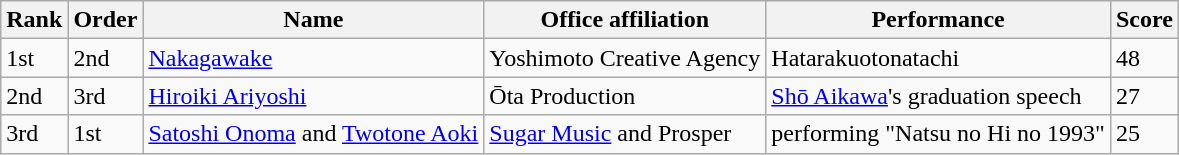<table class="wikitable">
<tr>
<th>Rank</th>
<th>Order</th>
<th>Name</th>
<th>Office affiliation</th>
<th>Performance</th>
<th>Score</th>
</tr>
<tr>
<td>1st</td>
<td>2nd</td>
<td><a href='#'>Nakagawake</a></td>
<td>Yoshimoto Creative Agency</td>
<td>Hatarakuotonatachi</td>
<td>48</td>
</tr>
<tr>
<td>2nd</td>
<td>3rd</td>
<td><a href='#'>Hiroiki Ariyoshi</a></td>
<td>Ōta Production</td>
<td><a href='#'>Shō Aikawa</a>'s graduation speech</td>
<td>27</td>
</tr>
<tr>
<td>3rd</td>
<td>1st</td>
<td><a href='#'>Satoshi Onoma</a> and <a href='#'>Twotone Aoki</a></td>
<td><a href='#'>Sugar Music</a> and Prosper</td>
<td> performing "Natsu no Hi no 1993"</td>
<td>25</td>
</tr>
</table>
